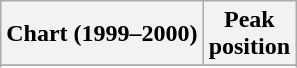<table class="wikitable sortable plainrowheaders" style="text-align:center;">
<tr>
<th scope="col">Chart (1999–2000)</th>
<th scope="col">Peak<br>position</th>
</tr>
<tr>
</tr>
<tr>
</tr>
<tr>
</tr>
<tr>
</tr>
</table>
